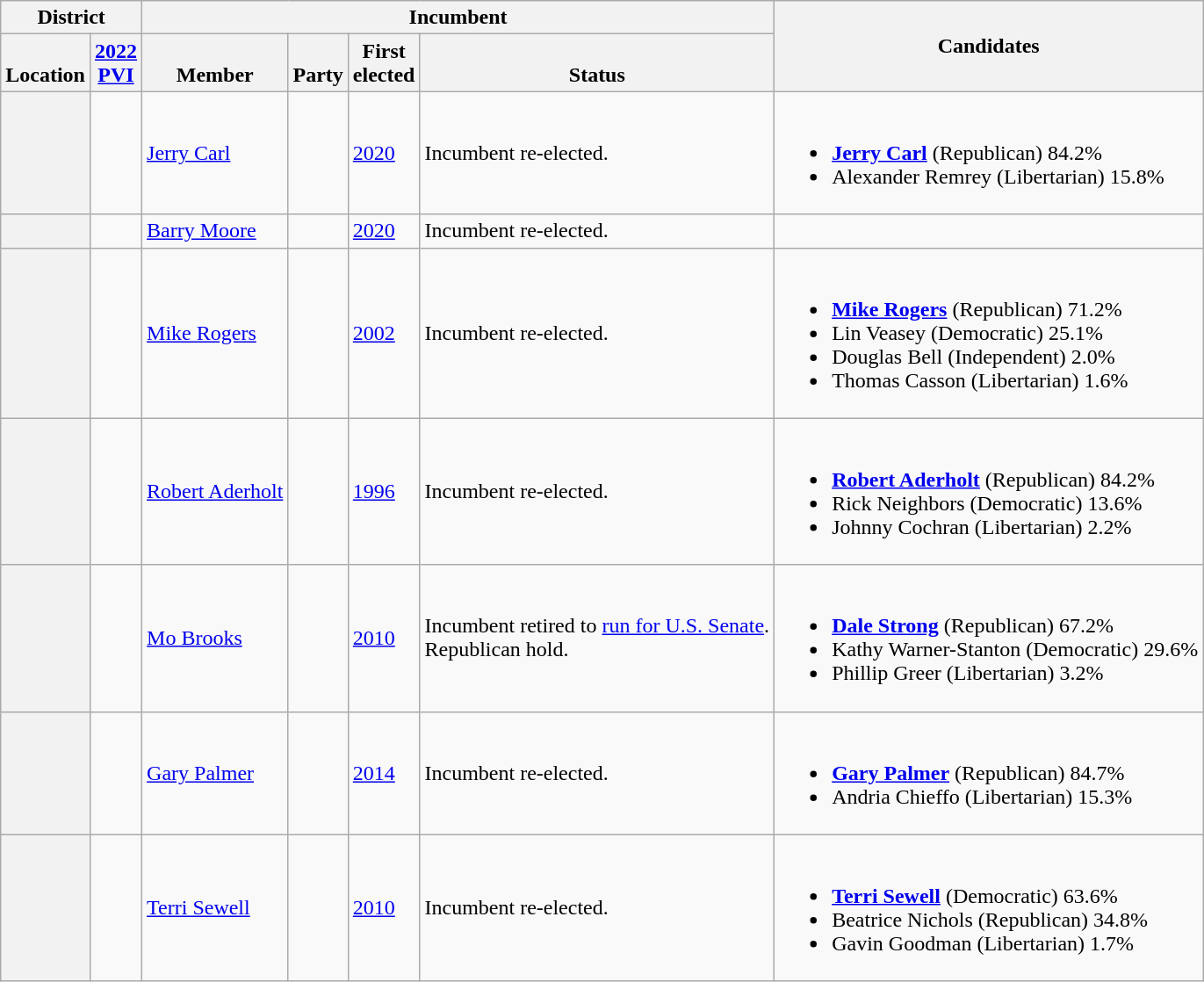<table class="wikitable sortable">
<tr>
<th colspan=2>District</th>
<th colspan=4>Incumbent</th>
<th rowspan=2 class="unsortable">Candidates</th>
</tr>
<tr valign=bottom>
<th>Location</th>
<th><a href='#'>2022<br>PVI</a></th>
<th>Member</th>
<th>Party</th>
<th>First<br>elected</th>
<th>Status</th>
</tr>
<tr>
<th></th>
<td></td>
<td><a href='#'>Jerry Carl</a></td>
<td></td>
<td><a href='#'>2020</a></td>
<td>Incumbent re-elected.</td>
<td nowrap><br><ul><li> <strong><a href='#'>Jerry Carl</a></strong> (Republican) 84.2%</li><li>Alexander Remrey (Libertarian) 15.8%</li></ul></td>
</tr>
<tr>
<th></th>
<td></td>
<td><a href='#'>Barry Moore</a></td>
<td></td>
<td><a href='#'>2020</a></td>
<td>Incumbent re-elected.</td>
<td nowrap></td>
</tr>
<tr>
<th></th>
<td></td>
<td><a href='#'>Mike Rogers</a></td>
<td></td>
<td><a href='#'>2002</a></td>
<td>Incumbent re-elected.</td>
<td nowrap><br><ul><li> <strong><a href='#'>Mike Rogers</a></strong> (Republican) 71.2%</li><li>Lin Veasey (Democratic) 25.1%</li><li>Douglas Bell (Independent) 2.0%</li><li>Thomas Casson (Libertarian) 1.6%</li></ul></td>
</tr>
<tr>
<th></th>
<td></td>
<td><a href='#'>Robert Aderholt</a></td>
<td></td>
<td><a href='#'>1996</a></td>
<td>Incumbent re-elected.</td>
<td nowrap><br><ul><li> <strong><a href='#'>Robert Aderholt</a></strong> (Republican) 84.2%</li><li>Rick Neighbors (Democratic) 13.6%</li><li>Johnny Cochran (Libertarian) 2.2%</li></ul></td>
</tr>
<tr>
<th></th>
<td></td>
<td><a href='#'>Mo Brooks</a></td>
<td></td>
<td><a href='#'>2010</a></td>
<td>Incumbent retired to <a href='#'>run for U.S. Senate</a>.<br>Republican hold.</td>
<td nowrap><br><ul><li> <strong><a href='#'>Dale Strong</a></strong> (Republican) 67.2%</li><li>Kathy Warner-Stanton (Democratic) 29.6%</li><li>Phillip Greer (Libertarian) 3.2%</li></ul></td>
</tr>
<tr>
<th></th>
<td></td>
<td><a href='#'>Gary Palmer</a></td>
<td></td>
<td><a href='#'>2014</a></td>
<td>Incumbent re-elected.</td>
<td nowrap><br><ul><li> <strong><a href='#'>Gary Palmer</a></strong> (Republican) 84.7%</li><li>Andria Chieffo (Libertarian) 15.3%</li></ul></td>
</tr>
<tr>
<th></th>
<td></td>
<td><a href='#'>Terri Sewell</a></td>
<td></td>
<td><a href='#'>2010</a></td>
<td>Incumbent re-elected.</td>
<td><br><ul><li> <strong><a href='#'>Terri Sewell</a></strong> (Democratic) 63.6%</li><li>Beatrice Nichols (Republican) 34.8%</li><li>Gavin Goodman (Libertarian) 1.7%</li></ul></td>
</tr>
</table>
